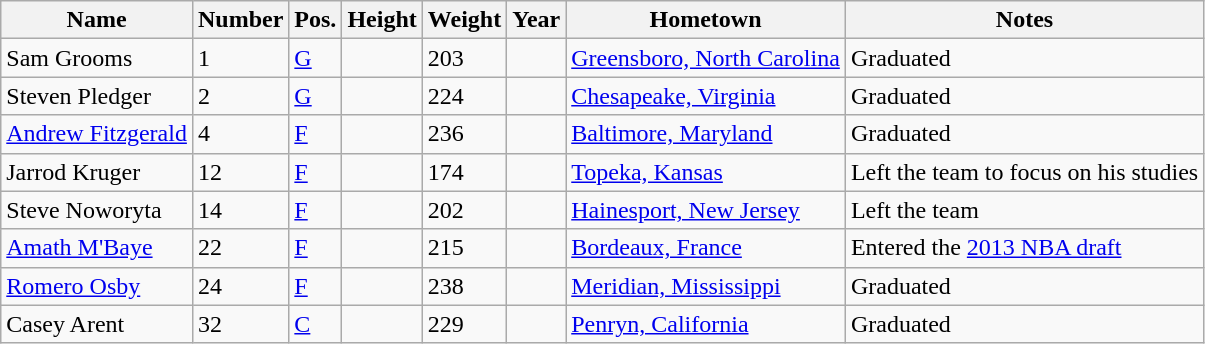<table class="wikitable sortable" border="1">
<tr>
<th>Name</th>
<th>Number</th>
<th>Pos.</th>
<th>Height</th>
<th>Weight</th>
<th>Year</th>
<th>Hometown</th>
<th class="unsortable">Notes</th>
</tr>
<tr>
<td>Sam Grooms</td>
<td>1</td>
<td><a href='#'>G</a></td>
<td></td>
<td>203</td>
<td></td>
<td><a href='#'>Greensboro, North Carolina</a></td>
<td>Graduated</td>
</tr>
<tr>
<td>Steven Pledger</td>
<td>2</td>
<td><a href='#'>G</a></td>
<td></td>
<td>224</td>
<td></td>
<td><a href='#'>Chesapeake, Virginia</a></td>
<td>Graduated</td>
</tr>
<tr>
<td><a href='#'>Andrew Fitzgerald</a></td>
<td>4</td>
<td><a href='#'>F</a></td>
<td></td>
<td>236</td>
<td></td>
<td><a href='#'>Baltimore, Maryland</a></td>
<td>Graduated</td>
</tr>
<tr>
<td>Jarrod Kruger</td>
<td>12</td>
<td><a href='#'>F</a></td>
<td></td>
<td>174</td>
<td></td>
<td><a href='#'>Topeka, Kansas</a></td>
<td>Left the team to focus on his studies</td>
</tr>
<tr>
<td>Steve Noworyta</td>
<td>14</td>
<td><a href='#'>F</a></td>
<td></td>
<td>202</td>
<td></td>
<td><a href='#'>Hainesport, New Jersey</a></td>
<td>Left the team</td>
</tr>
<tr>
<td><a href='#'>Amath M'Baye</a></td>
<td>22</td>
<td><a href='#'>F</a></td>
<td></td>
<td>215</td>
<td></td>
<td><a href='#'>Bordeaux, France</a></td>
<td>Entered the <a href='#'>2013 NBA draft</a></td>
</tr>
<tr>
<td><a href='#'>Romero Osby</a></td>
<td>24</td>
<td><a href='#'>F</a></td>
<td></td>
<td>238</td>
<td></td>
<td><a href='#'>Meridian, Mississippi</a></td>
<td>Graduated</td>
</tr>
<tr>
<td>Casey Arent</td>
<td>32</td>
<td><a href='#'>C</a></td>
<td></td>
<td>229</td>
<td></td>
<td><a href='#'>Penryn, California</a></td>
<td>Graduated</td>
</tr>
</table>
